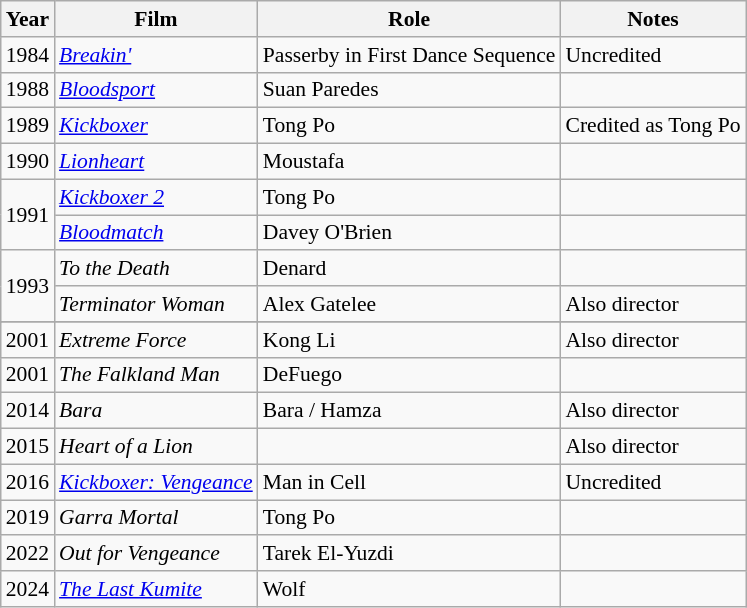<table class="wikitable" style="font-size:90%;">
<tr>
<th>Year</th>
<th>Film</th>
<th>Role</th>
<th>Notes</th>
</tr>
<tr>
<td>1984</td>
<td><em><a href='#'>Breakin'</a></em></td>
<td>Passerby in First Dance Sequence</td>
<td>Uncredited</td>
</tr>
<tr>
<td>1988</td>
<td><em><a href='#'>Bloodsport</a></em></td>
<td>Suan Paredes</td>
<td></td>
</tr>
<tr>
<td>1989</td>
<td><em><a href='#'>Kickboxer</a></em></td>
<td>Tong Po</td>
<td>Credited as Tong Po</td>
</tr>
<tr>
<td>1990</td>
<td><em><a href='#'>Lionheart</a></em></td>
<td>Moustafa</td>
<td></td>
</tr>
<tr>
<td rowspan="2">1991</td>
<td><em><a href='#'>Kickboxer 2</a></em></td>
<td>Tong Po</td>
<td></td>
</tr>
<tr>
<td><em><a href='#'>Bloodmatch</a></em></td>
<td>Davey O'Brien</td>
<td></td>
</tr>
<tr>
<td rowspan="2">1993</td>
<td><em>To the Death</em></td>
<td>Denard</td>
<td></td>
</tr>
<tr>
<td><em>Terminator Woman</em></td>
<td>Alex Gatelee</td>
<td>Also director</td>
</tr>
<tr>
</tr>
<tr>
<td>2001</td>
<td><em>Extreme Force</em></td>
<td>Kong Li</td>
<td>Also director</td>
</tr>
<tr>
<td>2001</td>
<td><em>The Falkland Man</em></td>
<td>DeFuego</td>
<td></td>
</tr>
<tr>
<td>2014</td>
<td><em>Bara</em></td>
<td>Bara / Hamza</td>
<td>Also director</td>
</tr>
<tr>
<td>2015</td>
<td><em>Heart of a Lion</em></td>
<td></td>
<td>Also director</td>
</tr>
<tr>
<td>2016</td>
<td><em><a href='#'>Kickboxer: Vengeance</a></em></td>
<td>Man in Cell</td>
<td>Uncredited</td>
</tr>
<tr>
<td>2019</td>
<td><em>Garra Mortal</em></td>
<td>Tong Po</td>
<td></td>
</tr>
<tr>
<td>2022</td>
<td><em>Out for Vengeance</em></td>
<td>Tarek El-Yuzdi</td>
<td></td>
</tr>
<tr>
<td>2024</td>
<td><em><a href='#'>The Last Kumite</a></em></td>
<td>Wolf</td>
<td></td>
</tr>
</table>
